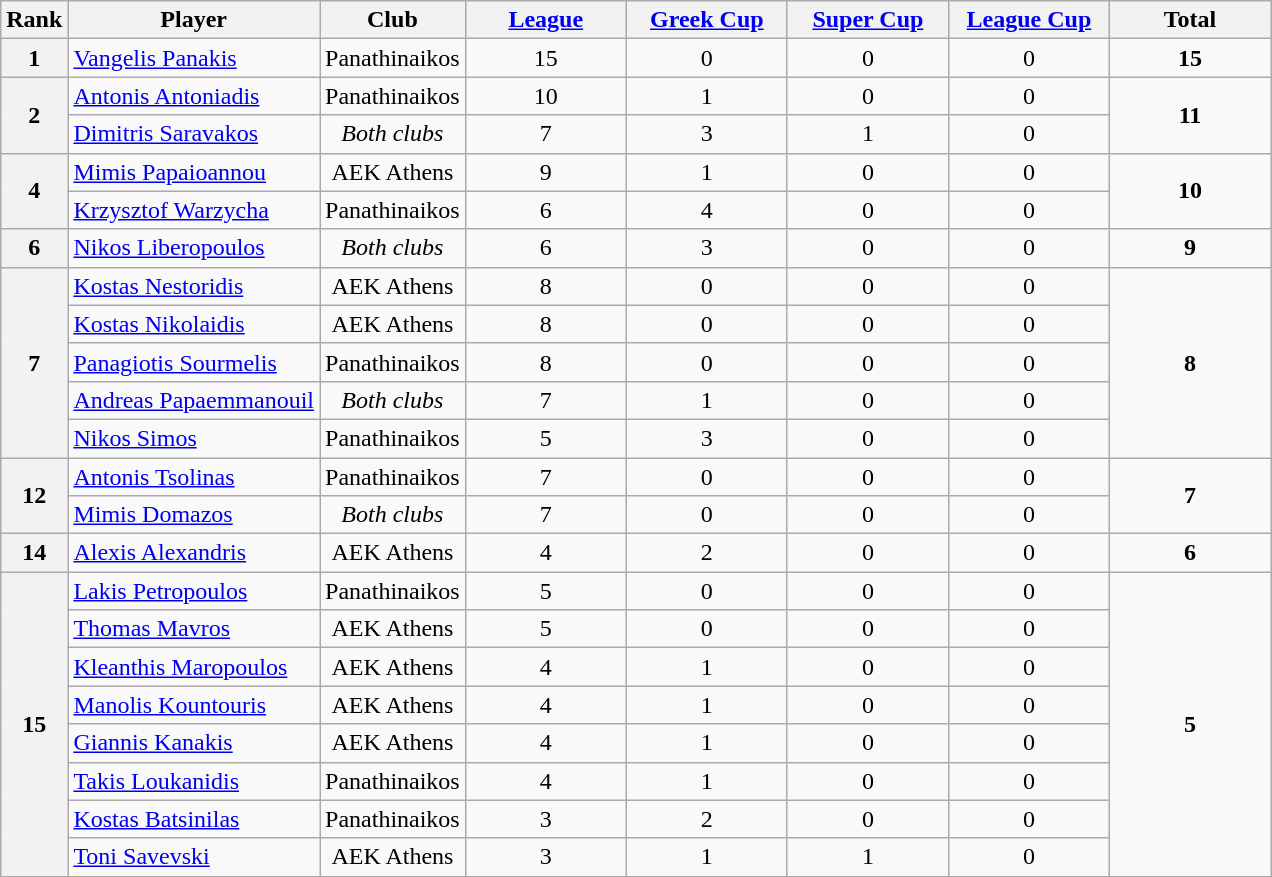<table class="wikitable sortable" style="text-align:center;margin-left:1em">
<tr>
<th>Rank</th>
<th>Player</th>
<th>Club</th>
<th width=100><a href='#'>League</a></th>
<th width=100><a href='#'>Greek Cup</a></th>
<th width=100><a href='#'> Super Cup</a></th>
<th width=100><a href='#'>League Cup</a></th>
<th width=100>Total</th>
</tr>
<tr>
<th>1</th>
<td style="text-align:left;"> <a href='#'>Vangelis Panakis</a></td>
<td>Panathinaikos</td>
<td>15</td>
<td>0</td>
<td>0</td>
<td>0</td>
<td><strong>15</strong></td>
</tr>
<tr>
<th rowspan=2>2</th>
<td style="text-align:left;"> <a href='#'>Antonis Antoniadis</a></td>
<td>Panathinaikos</td>
<td>10</td>
<td>1</td>
<td>0</td>
<td>0</td>
<td rowspan=2><strong>11</strong></td>
</tr>
<tr>
<td style="text-align:left;"> <a href='#'>Dimitris Saravakos</a></td>
<td><em>Both clubs</em></td>
<td>7</td>
<td>3</td>
<td>1</td>
<td>0</td>
</tr>
<tr>
<th rowspan=2>4</th>
<td style="text-align:left;"> <a href='#'>Mimis Papaioannou</a></td>
<td>AEK Athens</td>
<td>9</td>
<td>1</td>
<td>0</td>
<td>0</td>
<td rowspan=2><strong>10</strong></td>
</tr>
<tr>
<td style="text-align:left;"> <a href='#'>Krzysztof Warzycha</a></td>
<td>Panathinaikos</td>
<td>6</td>
<td>4</td>
<td>0</td>
<td>0</td>
</tr>
<tr>
<th>6</th>
<td style="text-align:left;"> <a href='#'>Nikos Liberopoulos</a></td>
<td><em>Both clubs</em></td>
<td>6</td>
<td>3</td>
<td>0</td>
<td>0</td>
<td><strong>9</strong></td>
</tr>
<tr>
<th rowspan=5>7</th>
<td style="text-align:left;"> <a href='#'>Kostas Nestoridis</a></td>
<td>AEK Athens</td>
<td>8</td>
<td>0</td>
<td>0</td>
<td>0</td>
<td rowspan=5><strong>8</strong></td>
</tr>
<tr>
<td style="text-align:left;"> <a href='#'>Kostas Nikolaidis</a></td>
<td>AEK Athens</td>
<td>8</td>
<td>0</td>
<td>0</td>
<td>0</td>
</tr>
<tr>
<td style="text-align:left;"> <a href='#'>Panagiotis Sourmelis</a></td>
<td>Panathinaikos</td>
<td>8</td>
<td>0</td>
<td>0</td>
<td>0</td>
</tr>
<tr>
<td style="text-align:left;"> <a href='#'>Andreas Papaemmanouil</a></td>
<td><em>Both clubs</em></td>
<td>7</td>
<td>1</td>
<td>0</td>
<td>0</td>
</tr>
<tr>
<td style="text-align:left;"> <a href='#'>Nikos Simos</a></td>
<td>Panathinaikos</td>
<td>5</td>
<td>3</td>
<td>0</td>
<td>0</td>
</tr>
<tr>
<th rowspan=2>12</th>
<td style="text-align:left;"> <a href='#'>Antonis Tsolinas</a></td>
<td>Panathinaikos</td>
<td>7</td>
<td>0</td>
<td>0</td>
<td>0</td>
<td rowspan=2><strong>7</strong></td>
</tr>
<tr>
<td style="text-align:left;"> <a href='#'>Mimis Domazos</a></td>
<td><em>Both clubs</em></td>
<td>7</td>
<td>0</td>
<td>0</td>
<td>0</td>
</tr>
<tr>
<th>14</th>
<td style="text-align:left;"> <a href='#'>Alexis Alexandris</a></td>
<td>AEK Athens</td>
<td>4</td>
<td>2</td>
<td>0</td>
<td>0</td>
<td><strong>6</strong></td>
</tr>
<tr>
<th rowspan=8>15</th>
<td style="text-align:left;"> <a href='#'>Lakis Petropoulos</a></td>
<td>Panathinaikos</td>
<td>5</td>
<td>0</td>
<td>0</td>
<td>0</td>
<td rowspan=8><strong>5</strong></td>
</tr>
<tr>
<td style="text-align:left;"> <a href='#'>Thomas Mavros</a></td>
<td>AEK Athens</td>
<td>5</td>
<td>0</td>
<td>0</td>
<td>0</td>
</tr>
<tr>
<td style="text-align:left;"> <a href='#'>Kleanthis Maropoulos</a></td>
<td>AEK Athens</td>
<td>4</td>
<td>1</td>
<td>0</td>
<td>0</td>
</tr>
<tr>
<td style="text-align:left;"> <a href='#'>Manolis Kountouris</a></td>
<td>AEK Athens</td>
<td>4</td>
<td>1</td>
<td>0</td>
<td>0</td>
</tr>
<tr>
<td style="text-align:left;"> <a href='#'>Giannis Kanakis</a></td>
<td>AEK Athens</td>
<td>4</td>
<td>1</td>
<td>0</td>
<td>0</td>
</tr>
<tr>
<td style="text-align:left;"> <a href='#'>Takis Loukanidis</a></td>
<td>Panathinaikos</td>
<td>4</td>
<td>1</td>
<td>0</td>
<td>0</td>
</tr>
<tr>
<td style="text-align:left;"> <a href='#'>Kostas Batsinilas</a></td>
<td>Panathinaikos</td>
<td>3</td>
<td>2</td>
<td>0</td>
<td>0</td>
</tr>
<tr>
<td style="text-align:left;"> <a href='#'>Toni Savevski</a></td>
<td>AEK Athens</td>
<td>3</td>
<td>1</td>
<td>1</td>
<td>0</td>
</tr>
</table>
